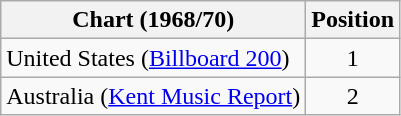<table class="wikitable">
<tr>
<th>Chart (1968/70)</th>
<th>Position</th>
</tr>
<tr>
<td>United States (<a href='#'>Billboard 200</a>)</td>
<td align="center">1</td>
</tr>
<tr>
<td>Australia (<a href='#'>Kent Music Report</a>)</td>
<td align="center">2</td>
</tr>
</table>
